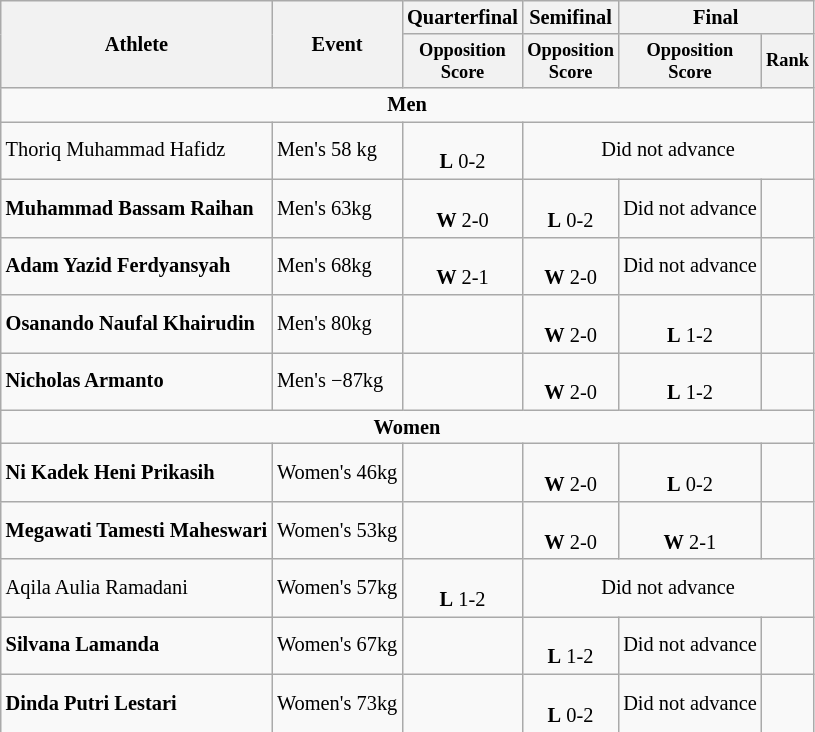<table class="wikitable" style="font-size:85%; text-align:center">
<tr>
<th rowspan="2">Athlete</th>
<th rowspan="2">Event</th>
<th>Quarterfinal</th>
<th>Semifinal</th>
<th colspan=2>Final</th>
</tr>
<tr style="font-size:90%">
<th>Opposition<br>Score</th>
<th>Opposition<br>Score</th>
<th>Opposition<br>Score</th>
<th>Rank</th>
</tr>
<tr>
<td colspan="6"><strong>Men</strong></td>
</tr>
<tr align="center">
<td align=left>Thoriq Muhammad Hafidz</td>
<td align=left>Men's 58 kg</td>
<td><br><strong>L</strong> 0-2</td>
<td colspan="3">Did not advance</td>
</tr>
<tr align="center">
<td align=left><strong>Muhammad Bassam Raihan</strong></td>
<td align=left>Men's 63kg</td>
<td><br><strong>W</strong> 2-0</td>
<td><br><strong>L</strong> 0-2</td>
<td>Did not advance</td>
<td></td>
</tr>
<tr align="center">
<td align=left><strong>Adam Yazid Ferdyansyah</strong></td>
<td align=left>Men's 68kg</td>
<td><br><strong>W</strong> 2-1</td>
<td><br><strong>W</strong> 2-0</td>
<td>Did not advance</td>
<td></td>
</tr>
<tr align="center">
<td align=left><strong>Osanando Naufal Khairudin</strong></td>
<td align=left>Men's 80kg</td>
<td></td>
<td><br><strong>W</strong> 2-0</td>
<td><br><strong>L</strong> 1-2</td>
<td></td>
</tr>
<tr align="center">
<td align=left><strong>Nicholas Armanto</strong></td>
<td align=left>Men's −87kg</td>
<td></td>
<td><br><strong>W</strong> 2-0</td>
<td><br><strong>L</strong> 1-2</td>
<td></td>
</tr>
<tr>
<td colspan="6"><strong>Women</strong></td>
</tr>
<tr align="center">
<td align=left><strong>Ni Kadek Heni Prikasih</strong></td>
<td align=left>Women's 46kg</td>
<td></td>
<td><br><strong>W</strong> 2-0</td>
<td><br><strong>L</strong> 0-2</td>
<td></td>
</tr>
<tr align="center">
<td align=left><strong>Megawati Tamesti Maheswari</strong></td>
<td align=left>Women's 53kg</td>
<td></td>
<td><br><strong>W</strong> 2-0</td>
<td><br><strong>W</strong> 2-1</td>
<td></td>
</tr>
<tr align="center">
<td align=left>Aqila Aulia Ramadani</td>
<td align=left>Women's 57kg</td>
<td><br><strong>L</strong> 1-2</td>
<td colspan="3">Did not advance</td>
</tr>
<tr align="center">
<td align=left><strong>Silvana Lamanda</strong></td>
<td align=left>Women's 67kg</td>
<td></td>
<td><br><strong>L</strong> 1-2</td>
<td>Did not advance</td>
<td></td>
</tr>
<tr align="center">
<td align=left><strong>Dinda Putri Lestari</strong></td>
<td align=left>Women's 73kg</td>
<td></td>
<td><br><strong>L</strong> 0-2</td>
<td>Did not advance</td>
<td></td>
</tr>
</table>
